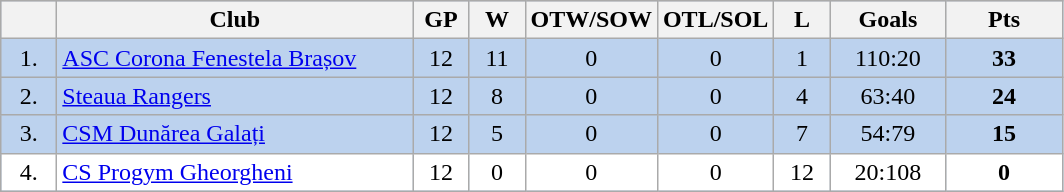<table class="wikitable" style="background-color:#BCD2EE; text-align:center">
<tr style="background-color:#e0e0e0">
<th width="30"></th>
<th width="230">Club</th>
<th width="30">GP</th>
<th width="30">W</th>
<th width="30">OTW/SOW</th>
<th width="30">OTL/SOL</th>
<th width="30">L</th>
<th width="70">Goals</th>
<th width="70">Pts</th>
</tr>
<tr>
<td>1.</td>
<td style="text-align:left"><a href='#'>ASC Corona Fenestela Brașov</a></td>
<td>12</td>
<td>11</td>
<td>0</td>
<td>0</td>
<td>1</td>
<td>110:20</td>
<td><strong>33</strong></td>
</tr>
<tr>
<td>2.</td>
<td style="text-align:left"><a href='#'>Steaua Rangers</a></td>
<td>12</td>
<td>8</td>
<td>0</td>
<td>0</td>
<td>4</td>
<td>63:40</td>
<td><strong>24</strong></td>
</tr>
<tr>
<td>3.</td>
<td style="text-align:left"><a href='#'>CSM Dunărea Galați</a></td>
<td>12</td>
<td>5</td>
<td>0</td>
<td>0</td>
<td>7</td>
<td>54:79</td>
<td><strong>15</strong></td>
</tr>
<tr style="background-color:#FFFFFF">
<td>4.</td>
<td style="text-align:left"><a href='#'>CS Progym Gheorgheni</a></td>
<td>12</td>
<td>0</td>
<td>0</td>
<td>0</td>
<td>12</td>
<td>20:108</td>
<td><strong>0</strong></td>
</tr>
</table>
